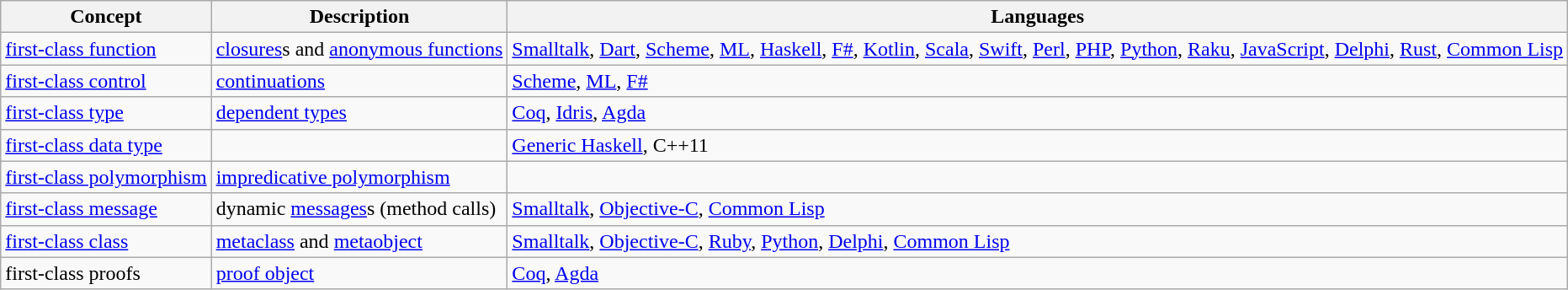<table class=wikitable>
<tr>
<th>Concept</th>
<th>Description</th>
<th>Languages</th>
</tr>
<tr>
<td><a href='#'>first-class function</a></td>
<td><a href='#'>closures</a>s and <a href='#'>anonymous functions</a></td>
<td><a href='#'>Smalltalk</a>, <a href='#'>Dart</a>, <a href='#'>Scheme</a>, <a href='#'>ML</a>, <a href='#'>Haskell</a>, <a href='#'>F#</a>, <a href='#'>Kotlin</a>, <a href='#'>Scala</a>, <a href='#'>Swift</a>, <a href='#'>Perl</a>, <a href='#'>PHP</a>, <a href='#'>Python</a>, <a href='#'>Raku</a>, <a href='#'>JavaScript</a>, <a href='#'>Delphi</a>, <a href='#'>Rust</a>, <a href='#'>Common Lisp</a></td>
</tr>
<tr>
<td><a href='#'>first-class control</a></td>
<td><a href='#'>continuations</a></td>
<td><a href='#'>Scheme</a>, <a href='#'>ML</a>, <a href='#'>F#</a></td>
</tr>
<tr>
<td><a href='#'>first-class type</a></td>
<td><a href='#'>dependent types</a></td>
<td><a href='#'>Coq</a>, <a href='#'>Idris</a>, <a href='#'>Agda</a></td>
</tr>
<tr>
<td><a href='#'>first-class data type</a></td>
<td></td>
<td><a href='#'>Generic Haskell</a>, C++11</td>
</tr>
<tr>
<td><a href='#'>first-class polymorphism</a></td>
<td><a href='#'>impredicative polymorphism</a></td>
<td></td>
</tr>
<tr>
<td><a href='#'>first-class message</a></td>
<td>dynamic <a href='#'>messages</a>s (method calls)</td>
<td><a href='#'>Smalltalk</a>, <a href='#'>Objective-C</a>, <a href='#'>Common Lisp</a></td>
</tr>
<tr>
<td><a href='#'>first-class class</a></td>
<td><a href='#'>metaclass</a> and <a href='#'>metaobject</a></td>
<td><a href='#'>Smalltalk</a>, <a href='#'>Objective-C</a>, <a href='#'>Ruby</a>, <a href='#'>Python</a>, <a href='#'>Delphi</a>, <a href='#'>Common Lisp</a></td>
</tr>
<tr>
<td>first-class proofs </td>
<td><a href='#'>proof object</a></td>
<td><a href='#'>Coq</a>, <a href='#'>Agda</a></td>
</tr>
</table>
